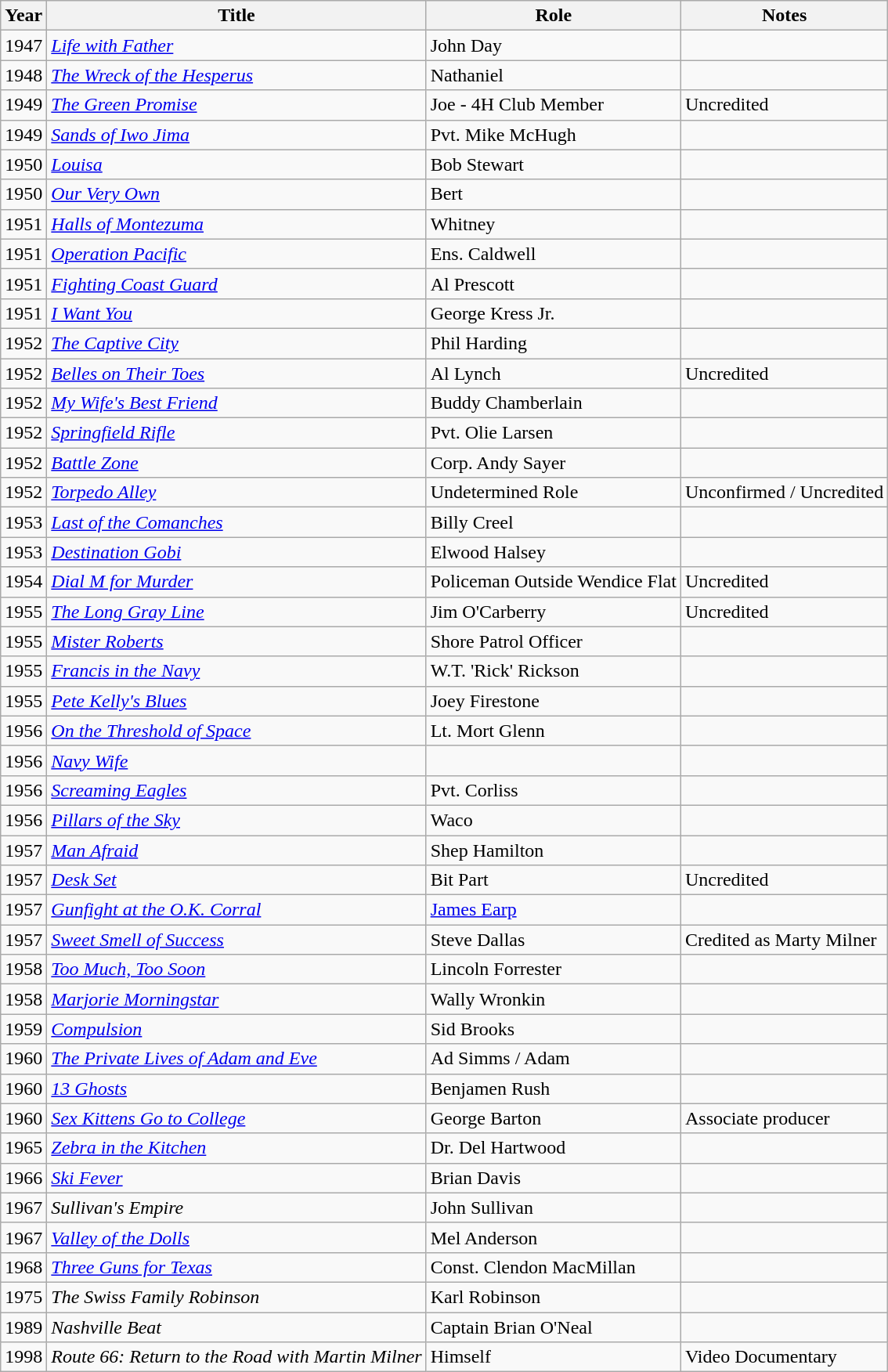<table class="wikitable sortable">
<tr>
<th>Year</th>
<th>Title</th>
<th>Role</th>
<th class="unsortable">Notes</th>
</tr>
<tr>
<td>1947</td>
<td><em><a href='#'>Life with Father</a></em></td>
<td>John Day</td>
<td></td>
</tr>
<tr>
<td>1948</td>
<td><em><a href='#'>The Wreck of the Hesperus</a></em></td>
<td>Nathaniel</td>
<td></td>
</tr>
<tr>
<td>1949</td>
<td><em><a href='#'>The Green Promise</a></em></td>
<td>Joe - 4H Club Member</td>
<td>Uncredited</td>
</tr>
<tr>
<td>1949</td>
<td><em><a href='#'>Sands of Iwo Jima</a></em></td>
<td>Pvt. Mike McHugh</td>
<td></td>
</tr>
<tr>
<td>1950</td>
<td><em><a href='#'>Louisa</a></em></td>
<td>Bob Stewart</td>
<td></td>
</tr>
<tr>
<td>1950</td>
<td><em><a href='#'>Our Very Own</a></em></td>
<td>Bert</td>
<td></td>
</tr>
<tr>
<td>1951</td>
<td><em><a href='#'>Halls of Montezuma</a></em></td>
<td>Whitney</td>
<td></td>
</tr>
<tr>
<td>1951</td>
<td><em><a href='#'>Operation Pacific</a></em></td>
<td>Ens. Caldwell</td>
<td></td>
</tr>
<tr>
<td>1951</td>
<td><em><a href='#'>Fighting Coast Guard</a></em></td>
<td>Al Prescott</td>
<td></td>
</tr>
<tr>
<td>1951</td>
<td><em><a href='#'>I Want You</a></em></td>
<td>George Kress Jr.</td>
<td></td>
</tr>
<tr>
<td>1952</td>
<td><em><a href='#'>The Captive City</a></em></td>
<td>Phil Harding</td>
<td></td>
</tr>
<tr>
<td>1952</td>
<td><em><a href='#'>Belles on Their Toes</a></em></td>
<td>Al Lynch</td>
<td>Uncredited</td>
</tr>
<tr>
<td>1952</td>
<td><em><a href='#'>My Wife's Best Friend</a></em></td>
<td>Buddy Chamberlain</td>
<td></td>
</tr>
<tr>
<td>1952</td>
<td><em><a href='#'>Springfield Rifle</a></em></td>
<td>Pvt. Olie Larsen</td>
<td></td>
</tr>
<tr>
<td>1952</td>
<td><em><a href='#'>Battle Zone</a></em></td>
<td>Corp. Andy Sayer</td>
<td></td>
</tr>
<tr>
<td>1952</td>
<td><em><a href='#'>Torpedo Alley</a></em></td>
<td>Undetermined Role</td>
<td>Unconfirmed / Uncredited</td>
</tr>
<tr>
<td>1953</td>
<td><em><a href='#'>Last of the Comanches</a></em></td>
<td>Billy Creel</td>
<td></td>
</tr>
<tr>
<td>1953</td>
<td><em><a href='#'>Destination Gobi</a></em></td>
<td>Elwood Halsey</td>
<td></td>
</tr>
<tr>
<td>1954</td>
<td><em><a href='#'>Dial M for Murder</a></em></td>
<td>Policeman Outside Wendice Flat</td>
<td>Uncredited</td>
</tr>
<tr>
<td>1955</td>
<td><em><a href='#'>The Long Gray Line</a></em></td>
<td>Jim O'Carberry</td>
<td>Uncredited</td>
</tr>
<tr>
<td>1955</td>
<td><em><a href='#'>Mister Roberts</a></em></td>
<td>Shore Patrol Officer</td>
<td></td>
</tr>
<tr>
<td>1955</td>
<td><em><a href='#'>Francis in the Navy</a></em></td>
<td>W.T. 'Rick' Rickson</td>
<td></td>
</tr>
<tr>
<td>1955</td>
<td><em><a href='#'>Pete Kelly's Blues</a></em></td>
<td>Joey Firestone</td>
<td></td>
</tr>
<tr>
<td>1956</td>
<td><em><a href='#'>On the Threshold of Space</a></em></td>
<td>Lt. Mort Glenn</td>
<td></td>
</tr>
<tr>
<td>1956</td>
<td><em><a href='#'>Navy Wife</a></em></td>
<td></td>
<td></td>
</tr>
<tr>
<td>1956</td>
<td><em><a href='#'>Screaming Eagles</a></em></td>
<td>Pvt. Corliss</td>
<td></td>
</tr>
<tr>
<td>1956</td>
<td><em><a href='#'>Pillars of the Sky</a></em></td>
<td>Waco</td>
<td></td>
</tr>
<tr>
<td>1957</td>
<td><em><a href='#'>Man Afraid</a></em></td>
<td>Shep Hamilton</td>
<td></td>
</tr>
<tr>
<td>1957</td>
<td><em><a href='#'>Desk Set</a></em></td>
<td>Bit Part</td>
<td>Uncredited</td>
</tr>
<tr>
<td>1957</td>
<td><em><a href='#'>Gunfight at the O.K. Corral</a></em></td>
<td><a href='#'>James Earp</a></td>
<td></td>
</tr>
<tr>
<td>1957</td>
<td><em><a href='#'>Sweet Smell of Success</a></em></td>
<td>Steve Dallas</td>
<td>Credited as Marty Milner</td>
</tr>
<tr>
<td>1958</td>
<td><em><a href='#'>Too Much, Too Soon</a></em></td>
<td>Lincoln Forrester</td>
<td></td>
</tr>
<tr>
<td>1958</td>
<td><em><a href='#'>Marjorie Morningstar</a></em></td>
<td>Wally Wronkin</td>
<td></td>
</tr>
<tr>
<td>1959</td>
<td><em><a href='#'>Compulsion</a></em></td>
<td>Sid Brooks</td>
<td></td>
</tr>
<tr>
<td>1960</td>
<td><em><a href='#'>The Private Lives of Adam and Eve</a></em></td>
<td>Ad Simms / Adam</td>
<td></td>
</tr>
<tr>
<td>1960</td>
<td><em><a href='#'>13 Ghosts</a></em></td>
<td>Benjamen Rush</td>
<td></td>
</tr>
<tr>
<td>1960</td>
<td><em><a href='#'>Sex Kittens Go to College</a></em></td>
<td>George Barton</td>
<td>Associate producer</td>
</tr>
<tr>
<td>1965</td>
<td><em><a href='#'>Zebra in the Kitchen</a></em></td>
<td>Dr. Del Hartwood</td>
<td></td>
</tr>
<tr>
<td>1966</td>
<td><em><a href='#'>Ski Fever</a></em></td>
<td>Brian Davis</td>
<td></td>
</tr>
<tr>
<td>1967</td>
<td><em>Sullivan's Empire</em></td>
<td>John Sullivan</td>
<td></td>
</tr>
<tr>
<td>1967</td>
<td><em><a href='#'>Valley of the Dolls</a></em></td>
<td>Mel Anderson</td>
<td></td>
</tr>
<tr>
<td>1968</td>
<td><em><a href='#'>Three Guns for Texas</a></em></td>
<td>Const. Clendon MacMillan</td>
<td></td>
</tr>
<tr>
<td>1975</td>
<td><em>The Swiss Family Robinson</em></td>
<td>Karl Robinson</td>
<td></td>
</tr>
<tr>
<td>1989</td>
<td><em>Nashville Beat</em></td>
<td>Captain Brian O'Neal</td>
<td></td>
</tr>
<tr>
<td>1998</td>
<td><em>Route 66: Return to the Road with Martin Milner</em></td>
<td>Himself</td>
<td>Video Documentary</td>
</tr>
</table>
